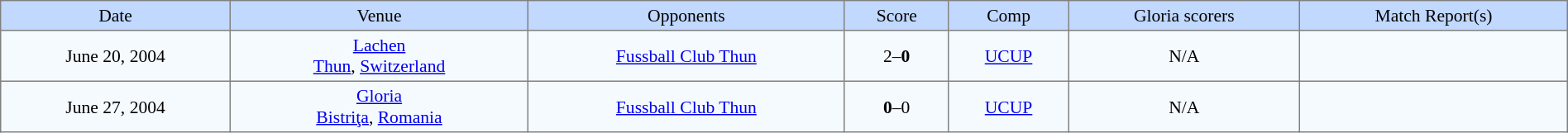<table border=1 style="border-collapse:collapse; font-size:90%;" cellpadding=3 cellspacing=0 width=100%>
<tr bgcolor=#C1D8FF align=center>
<td>Date</td>
<td>Venue</td>
<td>Opponents</td>
<td>Score</td>
<td>Comp</td>
<td>Gloria scorers</td>
<td>Match Report(s)</td>
</tr>
<tr align=center bgcolor=#F5FAFF>
<td>June 20, 2004</td>
<td><a href='#'>Lachen</a><br><a href='#'>Thun</a>, <a href='#'>Switzerland</a></td>
<td><a href='#'>Fussball Club Thun</a></td>
<td>2–<strong>0</strong></td>
<td><a href='#'>UCUP</a></td>
<td>N/A</td>
<td></td>
</tr>
<tr align=center bgcolor=#F5FAFF>
<td>June 27, 2004</td>
<td><a href='#'>Gloria</a><br><a href='#'>Bistriţa</a>, <a href='#'>Romania</a></td>
<td><a href='#'>Fussball Club Thun</a></td>
<td><strong>0</strong>–0</td>
<td><a href='#'>UCUP</a></td>
<td>N/A</td>
<td></td>
</tr>
</table>
